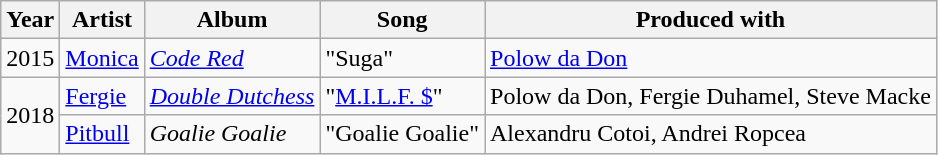<table class="wikitable">
<tr>
<th>Year</th>
<th>Artist</th>
<th>Album</th>
<th>Song</th>
<th>Produced with</th>
</tr>
<tr>
<td>2015</td>
<td><a href='#'>Monica</a></td>
<td><em><a href='#'>Code Red</a></em></td>
<td>"Suga"</td>
<td><a href='#'>Polow da Don</a></td>
</tr>
<tr>
<td rowspan = 2>2018</td>
<td><a href='#'>Fergie</a></td>
<td><em><a href='#'>Double Dutchess</a></em></td>
<td>"<a href='#'>M.I.L.F. $</a>"</td>
<td>Polow da Don, Fergie Duhamel, Steve Macke</td>
</tr>
<tr>
<td><a href='#'>Pitbull</a></td>
<td><em>Goalie Goalie</em></td>
<td>"Goalie Goalie"</td>
<td>Alexandru Cotoi, Andrei Ropcea</td>
</tr>
</table>
